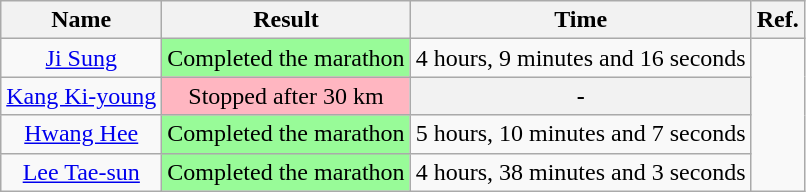<table class="wikitable" style="text-align:center">
<tr>
<th>Name</th>
<th>Result</th>
<th>Time</th>
<th>Ref.</th>
</tr>
<tr>
<td><a href='#'>Ji Sung</a></td>
<td bgcolor=palegreen>Completed the marathon</td>
<td>4 hours, 9 minutes and 16 seconds</td>
<td rowspan=4><br></td>
</tr>
<tr>
<td><a href='#'>Kang Ki-young</a></td>
<td bgcolor=lightpink>Stopped after 30 km</td>
<th>-</th>
</tr>
<tr>
<td><a href='#'>Hwang Hee</a></td>
<td bgcolor=palegreen>Completed the marathon</td>
<td>5 hours, 10 minutes and 7 seconds</td>
</tr>
<tr>
<td><a href='#'>Lee Tae-sun</a></td>
<td bgcolor=palegreen>Completed the marathon</td>
<td>4 hours, 38 minutes and 3 seconds</td>
</tr>
</table>
